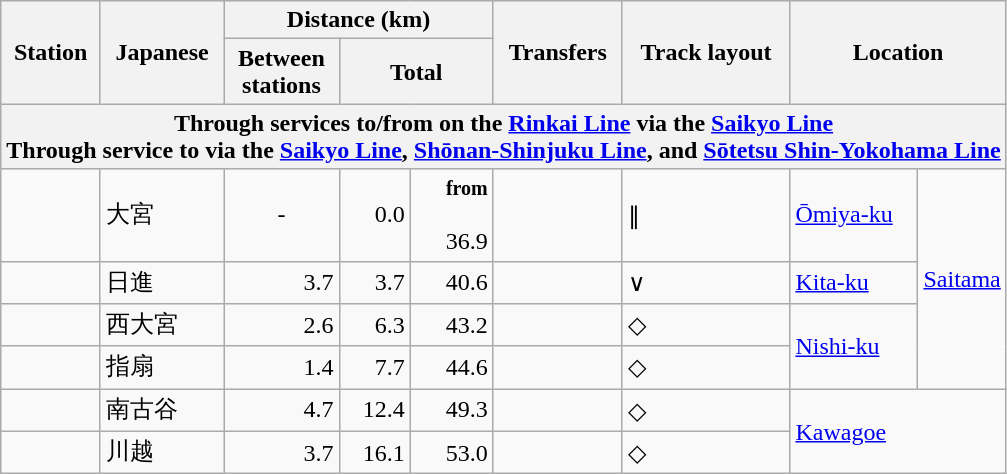<table class="wikitable">
<tr>
<th rowspan="2">Station</th>
<th rowspan="2">Japanese</th>
<th colspan="3">Distance (km)</th>
<th rowspan="2">Transfers</th>
<th rowspan="2">Track layout</th>
<th rowspan="2" colspan="2">Location</th>
</tr>
<tr>
<th>Between<br>stations</th>
<th colspan="2">Total</th>
</tr>
<tr>
<th colspan="9">Through services to/from  on the <a href='#'>Rinkai Line</a> via the <a href='#'>Saikyo Line</a><br>Through service to  via the <a href='#'>Saikyo Line</a>, <a href='#'>Shōnan-Shinjuku Line</a>, and <a href='#'>Sōtetsu Shin-Yokohama Line</a></th>
</tr>
<tr>
<td></td>
<td>大宮</td>
<td style="text-align:center;">-</td>
<td style="text-align:right; width:2.5em;">0.0</td>
<td style="text-align:right; width:3em;"><small><strong>from<br></strong></small><br>36.9</td>
<td></td>
<td>∥</td>
<td><a href='#'>Ōmiya-ku</a></td>
<td rowspan="4" style="text-align:center; width:1em;"><a href='#'>Saitama</a></td>
</tr>
<tr>
<td></td>
<td>日進</td>
<td style="text-align:right;">3.7</td>
<td style="text-align:right;">3.7</td>
<td style="text-align:right;">40.6</td>
<td> </td>
<td>∨</td>
<td><a href='#'>Kita-ku</a></td>
</tr>
<tr>
<td></td>
<td>西大宮</td>
<td style="text-align:right;">2.6</td>
<td style="text-align:right;">6.3</td>
<td style="text-align:right;">43.2</td>
<td> </td>
<td>◇</td>
<td rowspan="2"><a href='#'>Nishi-ku</a></td>
</tr>
<tr>
<td></td>
<td>指扇</td>
<td style="text-align:right;">1.4</td>
<td style="text-align:right;">7.7</td>
<td style="text-align:right;">44.6</td>
<td> </td>
<td>◇</td>
</tr>
<tr>
<td></td>
<td>南古谷</td>
<td style="text-align:right;">4.7</td>
<td style="text-align:right;">12.4</td>
<td style="text-align:right;">49.3</td>
<td> </td>
<td>◇</td>
<td colspan="2" rowspan="2"><a href='#'>Kawagoe</a></td>
</tr>
<tr>
<td></td>
<td>川越</td>
<td style="text-align:right;">3.7</td>
<td style="text-align:right;">16.1</td>
<td style="text-align:right;">53.0</td>
<td></td>
<td>◇</td>
</tr>
</table>
